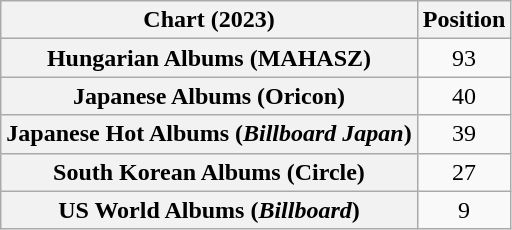<table class="wikitable sortable plainrowheaders" style="text-align:center">
<tr>
<th scope="col">Chart (2023)</th>
<th scope="col">Position</th>
</tr>
<tr>
<th scope="row">Hungarian Albums (MAHASZ)</th>
<td>93</td>
</tr>
<tr>
<th scope="row">Japanese Albums (Oricon)</th>
<td>40</td>
</tr>
<tr>
<th scope="row">Japanese Hot Albums (<em>Billboard Japan</em>)</th>
<td>39</td>
</tr>
<tr>
<th scope="row">South Korean Albums (Circle)</th>
<td>27</td>
</tr>
<tr>
<th scope="row">US World Albums (<em>Billboard</em>)</th>
<td>9</td>
</tr>
</table>
